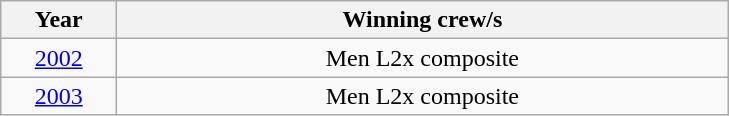<table class="wikitable" style="text-align:center">
<tr>
<th width=70>Year</th>
<th width=400>Winning crew/s</th>
</tr>
<tr>
<td><a href='#'>2002</a></td>
<td>Men L2x composite</td>
</tr>
<tr>
<td><a href='#'>2003</a></td>
<td>Men L2x composite</td>
</tr>
</table>
